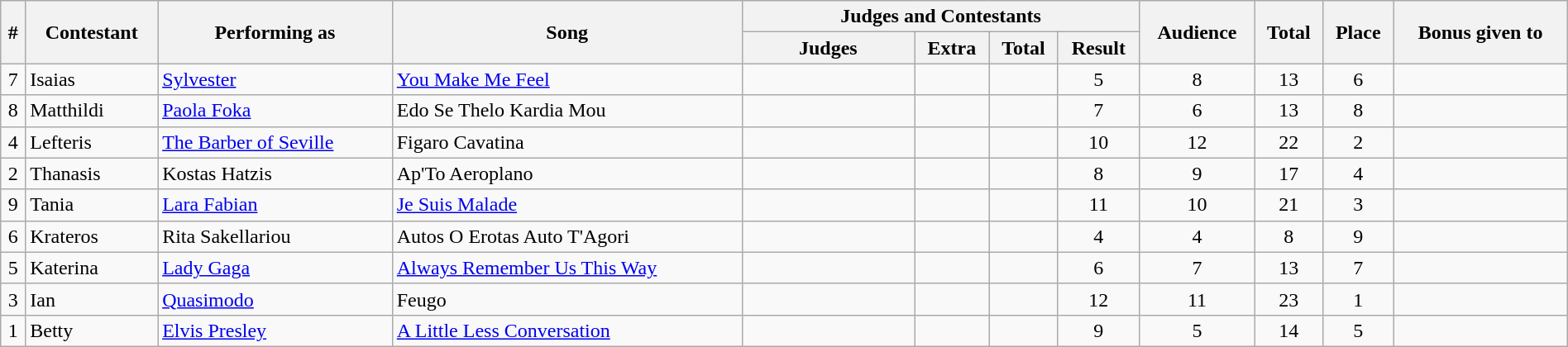<table class="sortable wikitable" style="text-align:center;" width="100%">
<tr>
<th rowspan="2">#</th>
<th rowspan="2">Contestant</th>
<th rowspan="2">Performing as</th>
<th rowspan="2">Song</th>
<th colspan="4">Judges and Contestants</th>
<th rowspan="2">Audience</th>
<th rowspan="2">Total</th>
<th rowspan="2">Place</th>
<th rowspan="2">Bonus given to</th>
</tr>
<tr>
<th width="11%">Judges</th>
<th>Extra</th>
<th>Total</th>
<th>Result</th>
</tr>
<tr>
<td>7</td>
<td align="left">Isaias</td>
<td align="left"><a href='#'>Sylvester</a></td>
<td align="left"><a href='#'>You Make Me Feel</a></td>
<td></td>
<td></td>
<td></td>
<td>5</td>
<td>8</td>
<td>13</td>
<td>6</td>
<td></td>
</tr>
<tr>
<td>8</td>
<td align="left">Matthildi</td>
<td align="left"><a href='#'>Paola Foka</a></td>
<td align="left">Edo Se Thelo Kardia Mou</td>
<td></td>
<td></td>
<td></td>
<td>7</td>
<td>6</td>
<td>13</td>
<td>8</td>
<td></td>
</tr>
<tr>
<td>4</td>
<td align="left">Lefteris</td>
<td align="left"><a href='#'>The Barber of Seville</a></td>
<td align="left">Figaro Cavatina</td>
<td></td>
<td></td>
<td></td>
<td>10</td>
<td>12</td>
<td>22</td>
<td>2</td>
<td></td>
</tr>
<tr>
<td>2</td>
<td align="left">Thanasis</td>
<td align="left">Kostas Hatzis</td>
<td align="left">Ap'To Aeroplano</td>
<td></td>
<td></td>
<td></td>
<td>8</td>
<td>9</td>
<td>17</td>
<td>4</td>
<td></td>
</tr>
<tr>
<td>9</td>
<td align="left">Tania</td>
<td align="left"><a href='#'>Lara Fabian</a></td>
<td align="left"><a href='#'>Je Suis Malade</a></td>
<td></td>
<td></td>
<td></td>
<td>11</td>
<td>10</td>
<td>21</td>
<td>3</td>
<td></td>
</tr>
<tr>
<td>6</td>
<td align="left">Krateros</td>
<td align="left">Rita Sakellariou</td>
<td align="left">Autos O Erotas Auto T'Agori</td>
<td></td>
<td></td>
<td></td>
<td>4</td>
<td>4</td>
<td>8</td>
<td>9</td>
<td></td>
</tr>
<tr>
<td>5</td>
<td align="left">Katerina</td>
<td align="left"><a href='#'>Lady Gaga</a></td>
<td align="left"><a href='#'>Always Remember Us This Way</a></td>
<td></td>
<td></td>
<td></td>
<td>6</td>
<td>7</td>
<td>13</td>
<td>7</td>
<td></td>
</tr>
<tr>
<td>3</td>
<td align="left">Ian</td>
<td align="left"><a href='#'>Quasimodo</a></td>
<td align="left">Feugo</td>
<td></td>
<td></td>
<td></td>
<td>12</td>
<td>11</td>
<td>23</td>
<td>1</td>
<td></td>
</tr>
<tr>
<td>1</td>
<td align="left">Betty</td>
<td align="left"><a href='#'>Elvis Presley</a></td>
<td align="left"><a href='#'>A Little Less Conversation</a></td>
<td></td>
<td></td>
<td></td>
<td>9</td>
<td>5</td>
<td>14</td>
<td>5</td>
<td></td>
</tr>
</table>
